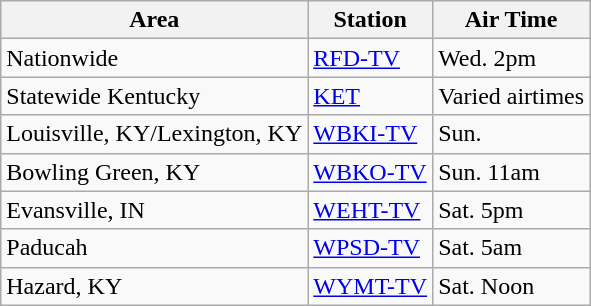<table class="wikitable">
<tr>
<th>Area</th>
<th>Station</th>
<th>Air Time</th>
</tr>
<tr>
<td>Nationwide</td>
<td><a href='#'>RFD-TV</a></td>
<td>Wed. 2pm</td>
</tr>
<tr>
<td>Statewide Kentucky</td>
<td><a href='#'>KET</a></td>
<td>Varied airtimes</td>
</tr>
<tr>
<td>Louisville, KY/Lexington, KY</td>
<td><a href='#'>WBKI-TV</a></td>
<td>Sun.</td>
</tr>
<tr>
<td>Bowling Green, KY</td>
<td><a href='#'>WBKO-TV</a></td>
<td>Sun. 11am</td>
</tr>
<tr>
<td>Evansville, IN</td>
<td><a href='#'>WEHT-TV</a></td>
<td>Sat. 5pm</td>
</tr>
<tr>
<td>Paducah</td>
<td><a href='#'>WPSD-TV</a></td>
<td>Sat. 5am</td>
</tr>
<tr>
<td>Hazard, KY</td>
<td><a href='#'>WYMT-TV</a></td>
<td>Sat. Noon</td>
</tr>
</table>
